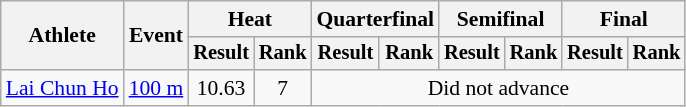<table class=wikitable style="font-size:90%">
<tr>
<th rowspan="2">Athlete</th>
<th rowspan="2">Event</th>
<th colspan="2">Heat</th>
<th colspan="2">Quarterfinal</th>
<th colspan="2">Semifinal</th>
<th colspan="2">Final</th>
</tr>
<tr style="font-size:95%">
<th>Result</th>
<th>Rank</th>
<th>Result</th>
<th>Rank</th>
<th>Result</th>
<th>Rank</th>
<th>Result</th>
<th>Rank</th>
</tr>
<tr align=center>
<td align=left><a href='#'>Lai Chun Ho</a></td>
<td align=left><a href='#'>100 m</a></td>
<td>10.63</td>
<td>7</td>
<td colspan=6>Did not advance</td>
</tr>
</table>
